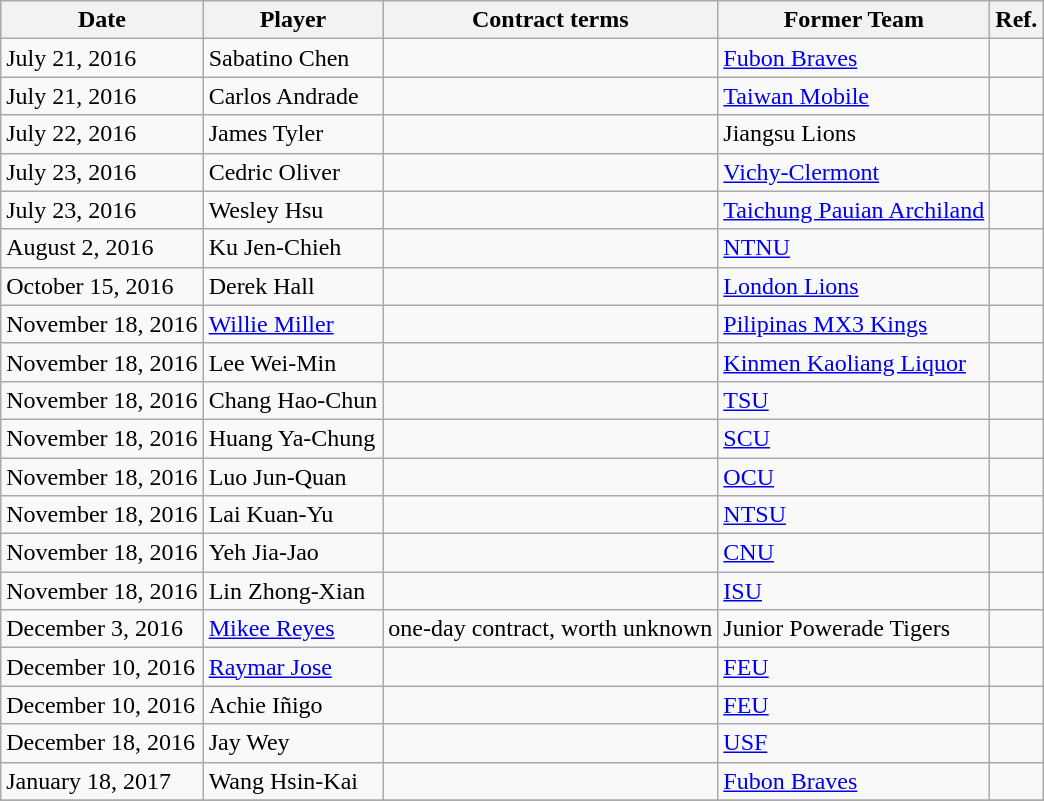<table class="wikitable">
<tr>
<th>Date</th>
<th>Player</th>
<th>Contract terms</th>
<th>Former Team</th>
<th>Ref.</th>
</tr>
<tr>
<td>July 21, 2016</td>
<td>Sabatino Chen</td>
<td></td>
<td><a href='#'>Fubon Braves</a></td>
<td></td>
</tr>
<tr>
<td>July 21, 2016</td>
<td>Carlos Andrade</td>
<td></td>
<td><a href='#'>Taiwan Mobile</a></td>
<td></td>
</tr>
<tr>
<td>July 22, 2016</td>
<td>James Tyler</td>
<td></td>
<td>Jiangsu Lions</td>
<td></td>
</tr>
<tr>
<td>July 23, 2016</td>
<td>Cedric Oliver</td>
<td></td>
<td><a href='#'>Vichy-Clermont</a></td>
<td></td>
</tr>
<tr>
<td>July 23, 2016</td>
<td>Wesley Hsu</td>
<td></td>
<td><a href='#'>Taichung Pauian Archiland</a></td>
<td></td>
</tr>
<tr>
<td>August 2, 2016</td>
<td>Ku Jen-Chieh</td>
<td></td>
<td><a href='#'>NTNU</a></td>
<td></td>
</tr>
<tr>
<td>October 15, 2016</td>
<td>Derek Hall</td>
<td></td>
<td><a href='#'>London Lions</a></td>
<td></td>
</tr>
<tr>
<td>November 18, 2016</td>
<td><a href='#'>Willie Miller</a></td>
<td></td>
<td><a href='#'>Pilipinas MX3 Kings</a></td>
<td></td>
</tr>
<tr>
<td>November 18, 2016</td>
<td>Lee Wei-Min</td>
<td></td>
<td><a href='#'>Kinmen Kaoliang Liquor</a></td>
<td></td>
</tr>
<tr>
<td>November 18, 2016</td>
<td>Chang Hao-Chun</td>
<td></td>
<td><a href='#'>TSU</a></td>
<td></td>
</tr>
<tr>
<td>November 18, 2016</td>
<td>Huang Ya-Chung</td>
<td></td>
<td><a href='#'>SCU</a></td>
<td></td>
</tr>
<tr>
<td>November 18, 2016</td>
<td>Luo Jun-Quan</td>
<td></td>
<td><a href='#'>OCU</a></td>
<td></td>
</tr>
<tr>
<td>November 18, 2016</td>
<td>Lai Kuan-Yu</td>
<td></td>
<td><a href='#'>NTSU</a></td>
<td></td>
</tr>
<tr>
<td>November 18, 2016</td>
<td>Yeh Jia-Jao</td>
<td></td>
<td><a href='#'>CNU</a></td>
<td></td>
</tr>
<tr>
<td>November 18, 2016</td>
<td>Lin Zhong-Xian</td>
<td></td>
<td><a href='#'>ISU</a></td>
<td></td>
</tr>
<tr>
<td>December 3, 2016</td>
<td><a href='#'>Mikee Reyes</a></td>
<td>one-day contract, worth unknown</td>
<td>Junior Powerade Tigers</td>
<td></td>
</tr>
<tr>
<td>December 10, 2016</td>
<td><a href='#'>Raymar Jose</a></td>
<td></td>
<td><a href='#'>FEU</a></td>
<td></td>
</tr>
<tr>
<td>December 10, 2016</td>
<td>Achie Iñigo</td>
<td></td>
<td><a href='#'>FEU</a></td>
<td></td>
</tr>
<tr>
<td>December 18, 2016</td>
<td>Jay Wey</td>
<td></td>
<td><a href='#'>USF</a></td>
<td></td>
</tr>
<tr>
<td>January 18, 2017</td>
<td>Wang Hsin-Kai</td>
<td></td>
<td><a href='#'>Fubon Braves</a></td>
<td></td>
</tr>
<tr>
</tr>
</table>
